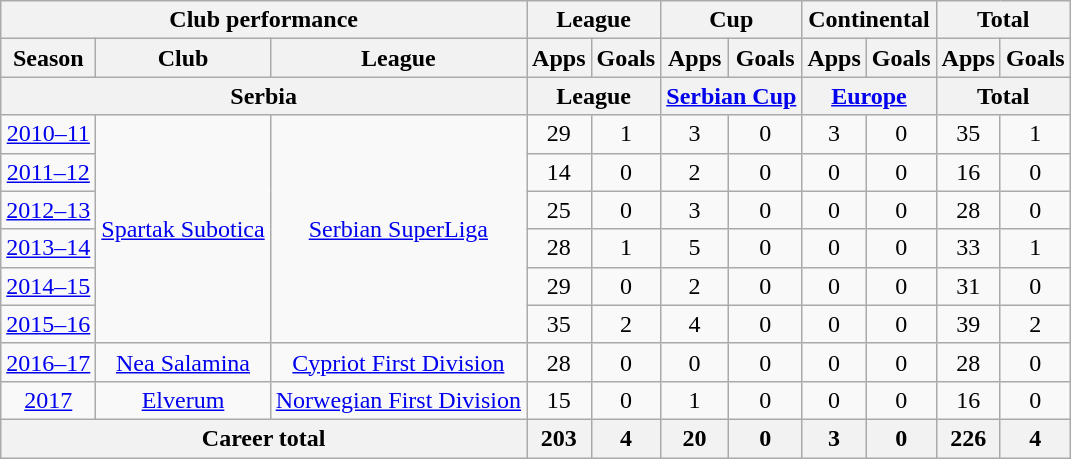<table class="wikitable" style="text-align:center">
<tr>
<th colspan=3>Club performance</th>
<th colspan=2>League</th>
<th colspan=2>Cup</th>
<th colspan=2>Continental</th>
<th colspan=2>Total</th>
</tr>
<tr>
<th>Season</th>
<th>Club</th>
<th>League</th>
<th>Apps</th>
<th>Goals</th>
<th>Apps</th>
<th>Goals</th>
<th>Apps</th>
<th>Goals</th>
<th>Apps</th>
<th>Goals</th>
</tr>
<tr>
<th colspan=3>Serbia</th>
<th colspan=2>League</th>
<th colspan=2><a href='#'>Serbian Cup</a></th>
<th colspan=2><a href='#'>Europe</a></th>
<th colspan=2>Total</th>
</tr>
<tr>
<td><a href='#'>2010–11</a></td>
<td rowspan="6"><a href='#'>Spartak Subotica</a></td>
<td rowspan="6"><a href='#'>Serbian SuperLiga</a></td>
<td>29</td>
<td>1</td>
<td>3</td>
<td>0</td>
<td>3</td>
<td>0</td>
<td>35</td>
<td>1</td>
</tr>
<tr>
<td><a href='#'>2011–12</a></td>
<td>14</td>
<td>0</td>
<td>2</td>
<td>0</td>
<td>0</td>
<td>0</td>
<td>16</td>
<td>0</td>
</tr>
<tr>
<td><a href='#'>2012–13</a></td>
<td>25</td>
<td>0</td>
<td>3</td>
<td>0</td>
<td>0</td>
<td>0</td>
<td>28</td>
<td>0</td>
</tr>
<tr>
<td><a href='#'>2013–14</a></td>
<td>28</td>
<td>1</td>
<td>5</td>
<td>0</td>
<td>0</td>
<td>0</td>
<td>33</td>
<td>1</td>
</tr>
<tr>
<td><a href='#'>2014–15</a></td>
<td>29</td>
<td>0</td>
<td>2</td>
<td>0</td>
<td>0</td>
<td>0</td>
<td>31</td>
<td>0</td>
</tr>
<tr>
<td><a href='#'>2015–16</a></td>
<td>35</td>
<td>2</td>
<td>4</td>
<td>0</td>
<td>0</td>
<td>0</td>
<td>39</td>
<td>2</td>
</tr>
<tr>
<td><a href='#'>2016–17</a></td>
<td><a href='#'>Nea Salamina</a></td>
<td><a href='#'>Cypriot First Division</a></td>
<td>28</td>
<td>0</td>
<td>0</td>
<td>0</td>
<td>0</td>
<td>0</td>
<td>28</td>
<td>0</td>
</tr>
<tr>
<td><a href='#'>2017</a></td>
<td><a href='#'>Elverum</a></td>
<td><a href='#'>Norwegian First Division</a></td>
<td>15</td>
<td>0</td>
<td>1</td>
<td>0</td>
<td>0</td>
<td>0</td>
<td>16</td>
<td>0</td>
</tr>
<tr>
<th colspan=3>Career total</th>
<th>203</th>
<th>4</th>
<th>20</th>
<th>0</th>
<th>3</th>
<th>0</th>
<th>226</th>
<th>4</th>
</tr>
</table>
